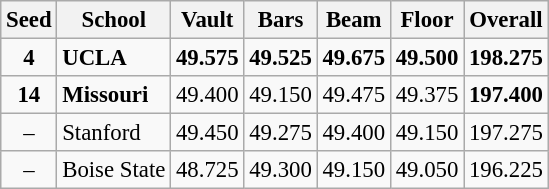<table class="wikitable" style="white-space:nowrap; font-size:95%; text-align:center">
<tr>
<th>Seed</th>
<th>School</th>
<th>Vault</th>
<th>Bars</th>
<th>Beam</th>
<th>Floor</th>
<th>Overall</th>
</tr>
<tr>
<td><strong>4</strong></td>
<td align=left><strong>UCLA</strong></td>
<td><strong> 49.575 </strong></td>
<td><strong> 49.525 </strong></td>
<td><strong> 49.675  </strong></td>
<td><strong> 49.500 </strong></td>
<td><strong> 198.275 </strong></td>
</tr>
<tr>
<td><strong>14</strong></td>
<td align=left><strong>Missouri</strong></td>
<td>49.400</td>
<td>49.150</td>
<td>49.475</td>
<td>49.375</td>
<td><strong> 197.400  </strong></td>
</tr>
<tr>
<td>–</td>
<td align=left>Stanford</td>
<td>49.450</td>
<td>49.275</td>
<td>49.400</td>
<td>49.150</td>
<td>197.275</td>
</tr>
<tr>
<td>–</td>
<td align=left>Boise State</td>
<td>48.725</td>
<td>49.300</td>
<td>49.150</td>
<td>49.050</td>
<td>196.225</td>
</tr>
</table>
